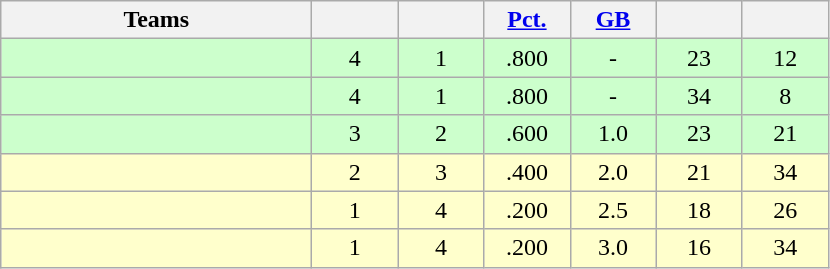<table class="wikitable" style="text-align:center;">
<tr>
<th width=200px>Teams</th>
<th width=50px></th>
<th width=50px></th>
<th width=50px><a href='#'>Pct.</a></th>
<th width=50px><a href='#'>GB</a></th>
<th width=50px></th>
<th width=50px></th>
</tr>
<tr style="background-color:#ccffcc">
<td align=left></td>
<td>4</td>
<td>1</td>
<td>.800</td>
<td>-</td>
<td>23</td>
<td>12</td>
</tr>
<tr style="background-color:#ccffcc">
<td align="left"></td>
<td>4</td>
<td>1</td>
<td>.800</td>
<td>-</td>
<td>34</td>
<td>8</td>
</tr>
<tr style="background-color:#ccffcc">
<td align="left"></td>
<td>3</td>
<td>2</td>
<td>.600</td>
<td>1.0</td>
<td>23</td>
<td>21</td>
</tr>
<tr style="background-color:#ffffcc">
<td align="left"></td>
<td>2</td>
<td>3</td>
<td>.400</td>
<td>2.0</td>
<td>21</td>
<td>34</td>
</tr>
<tr style="background-color:#ffffcc">
<td align="left"></td>
<td>1</td>
<td>4</td>
<td>.200</td>
<td>2.5</td>
<td>18</td>
<td>26</td>
</tr>
<tr style="background-color:#ffffcc">
<td align=left></td>
<td>1</td>
<td>4</td>
<td>.200</td>
<td>3.0</td>
<td>16</td>
<td>34</td>
</tr>
</table>
